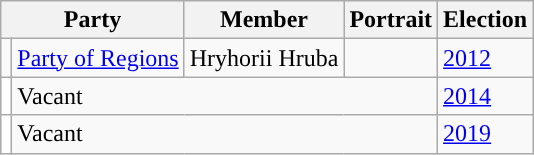<table class="wikitable">
<tr>
<th colspan="2">Party</th>
<th>Member</th>
<th>Portrait</th>
<th>Election</th>
</tr>
<tr>
<td style="background-color: "></td>
<td><a href='#'>Party of Regions</a></td>
<td>Hryhorii Hruba</td>
<td></td>
<td><a href='#'>2012</a></td>
</tr>
<tr>
<td style="background-color: white"></td>
<td colspan="3">Vacant</td>
<td><a href='#'>2014</a></td>
</tr>
<tr>
<td style="background-color: white"></td>
<td colspan="3">Vacant</td>
<td><a href='#'>2019</a></td>
</tr>
</table>
